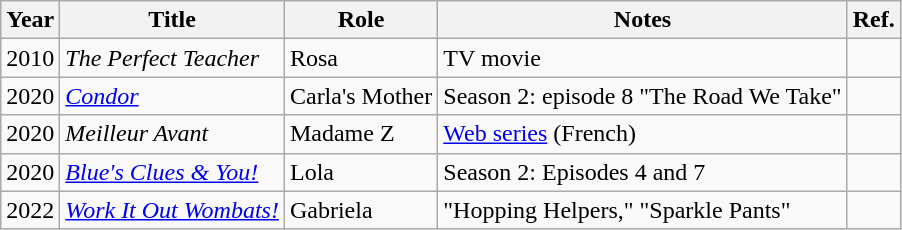<table class="wikitable">
<tr>
<th>Year</th>
<th>Title</th>
<th>Role</th>
<th>Notes</th>
<th>Ref.</th>
</tr>
<tr>
<td>2010</td>
<td><em>The Perfect Teacher</em></td>
<td>Rosa</td>
<td>TV movie</td>
<td></td>
</tr>
<tr>
<td>2020</td>
<td><em><a href='#'>Condor</a></em></td>
<td>Carla's Mother</td>
<td>Season 2: episode 8 "The Road We Take"</td>
<td></td>
</tr>
<tr>
<td>2020</td>
<td><em>Meilleur Avant</em></td>
<td>Madame Z</td>
<td><a href='#'>Web series</a> (French)</td>
<td></td>
</tr>
<tr>
<td>2020</td>
<td><em><a href='#'>Blue's Clues & You!</a></em></td>
<td>Lola</td>
<td>Season 2: Episodes 4 and 7</td>
<td></td>
</tr>
<tr>
<td>2022</td>
<td><em><a href='#'>Work It Out Wombats!</a></em></td>
<td>Gabriela</td>
<td>"Hopping Helpers," "Sparkle Pants"</td>
<td></td>
</tr>
</table>
